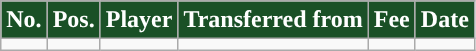<table class="wikitable plainrowheaders sortable">
<tr>
<th style="background:#1A5026; color:#FFFFFF; ">No.</th>
<th style="background:#1A5026; color:#FFFFFF; ">Pos.</th>
<th style="background:#1A5026; color:#FFFFFF; ">Player</th>
<th style="background:#1A5026; color:#FFFFFF; ">Transferred from</th>
<th style="background:#1A5026; color:#FFFFFF; ">Fee</th>
<th style="background:#1A5026; color:#FFFFFF; ">Date</th>
</tr>
<tr>
<td></td>
<td></td>
<td></td>
<td></td>
<td></td>
<td></td>
</tr>
</table>
